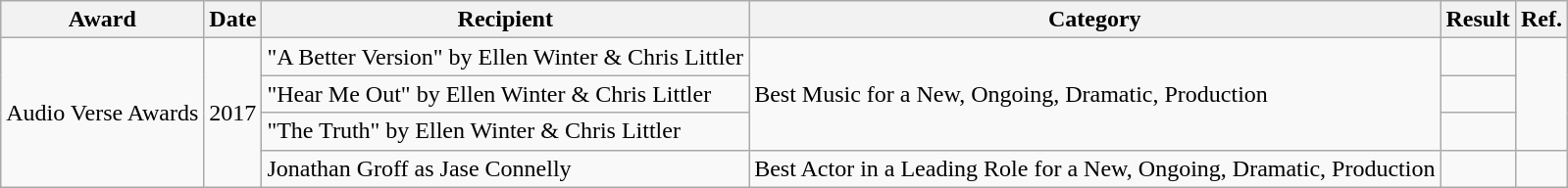<table class="wikitable sortable">
<tr>
<th>Award</th>
<th>Date</th>
<th>Recipient</th>
<th>Category</th>
<th>Result</th>
<th>Ref.</th>
</tr>
<tr>
<td rowspan="4">Audio Verse Awards</td>
<td rowspan="4">2017</td>
<td>"A Better Version" by Ellen Winter & Chris Littler</td>
<td rowspan="3">Best Music for a New, Ongoing, Dramatic, Production</td>
<td></td>
<td rowspan="3"></td>
</tr>
<tr>
<td>"Hear Me Out" by Ellen Winter & Chris Littler</td>
<td></td>
</tr>
<tr>
<td>"The Truth" by Ellen Winter & Chris Littler</td>
<td></td>
</tr>
<tr>
<td>Jonathan Groff as Jase Connelly</td>
<td>Best Actor in a Leading Role for a New, Ongoing, Dramatic, Production</td>
<td></td>
<td></td>
</tr>
</table>
